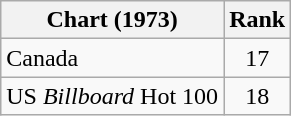<table class="wikitable sortable">
<tr>
<th>Chart (1973)</th>
<th>Rank</th>
</tr>
<tr>
<td>Canada </td>
<td style="text-align:center;">17</td>
</tr>
<tr>
<td>US <em>Billboard</em> Hot 100</td>
<td style="text-align:center;">18</td>
</tr>
</table>
